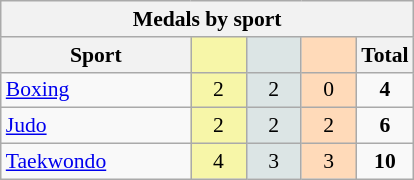<table class="wikitable" style="font-size:90%; text-align:center;">
<tr>
<th colspan="5">Medals by sport</th>
</tr>
<tr>
<th width="120">Sport</th>
<th scope="col" width="30" style="background:#F7F6A8;"></th>
<th scope="col" width="30" style="background:#DCE5E5;"></th>
<th scope="col" width="30" style="background:#FFDAB9;"></th>
<th width="30">Total</th>
</tr>
<tr>
<td align="left"><a href='#'>Boxing</a></td>
<td style="background:#F7F6A8;">2</td>
<td style="background:#DCE5E5;">2</td>
<td style="background:#FFDAB9;">0</td>
<td><strong>4</strong></td>
</tr>
<tr>
<td align="left"><a href='#'>Judo</a></td>
<td style="background:#F7F6A8;">2</td>
<td style="background:#DCE5E5;">2</td>
<td style="background:#FFDAB9;">2</td>
<td><strong>6</strong></td>
</tr>
<tr>
<td align="left"><a href='#'>Taekwondo</a></td>
<td style="background:#F7F6A8;">4</td>
<td style="background:#DCE5E5;">3</td>
<td style="background:#FFDAB9;">3</td>
<td><strong>10</strong></td>
</tr>
</table>
